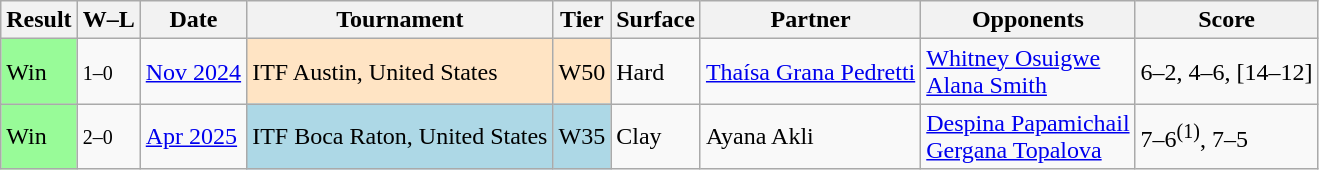<table class="sortable wikitable">
<tr>
<th>Result</th>
<th class="unsortable">W–L</th>
<th>Date</th>
<th>Tournament</th>
<th>Tier</th>
<th>Surface</th>
<th>Partner</th>
<th>Opponents</th>
<th class="unsortable">Score</th>
</tr>
<tr>
<td style="background:#98fb98;">Win</td>
<td><small>1–0</small></td>
<td><a href='#'>Nov 2024</a></td>
<td style="background:#ffe4c4;">ITF Austin, United States</td>
<td style="background:#ffe4c4;">W50</td>
<td>Hard</td>
<td> <a href='#'>Thaísa Grana Pedretti</a></td>
<td> <a href='#'>Whitney Osuigwe</a> <br>  <a href='#'>Alana Smith</a></td>
<td>6–2, 4–6, [14–12]</td>
</tr>
<tr>
<td style="background:#98fb98;">Win</td>
<td><small>2–0</small></td>
<td><a href='#'>Apr 2025</a></td>
<td style="background:lightblue;">ITF Boca Raton, United States</td>
<td style="background:lightblue;">W35</td>
<td>Clay</td>
<td> Ayana Akli</td>
<td> <a href='#'>Despina Papamichail</a> <br>  <a href='#'>Gergana Topalova</a></td>
<td>7–6<sup>(1)</sup>, 7–5</td>
</tr>
</table>
